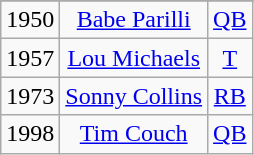<table class="wikitable" style="text-align:center">
<tr>
</tr>
<tr>
<td>1950</td>
<td><a href='#'>Babe Parilli</a></td>
<td><a href='#'>QB</a></td>
</tr>
<tr>
<td>1957</td>
<td><a href='#'>Lou Michaels</a></td>
<td><a href='#'>T</a></td>
</tr>
<tr>
<td>1973</td>
<td><a href='#'>Sonny Collins</a></td>
<td><a href='#'>RB</a></td>
</tr>
<tr>
<td>1998</td>
<td><a href='#'>Tim Couch</a></td>
<td><a href='#'>QB</a></td>
</tr>
</table>
